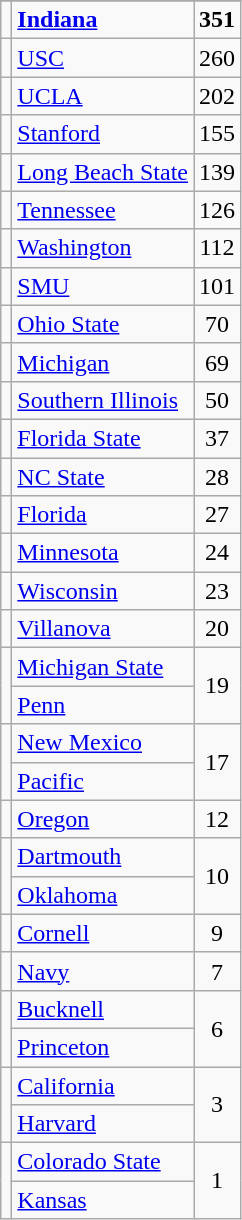<table class="wikitable sortable" style="text-align:center">
<tr>
</tr>
<tr>
<td></td>
<td align=left><strong><a href='#'>Indiana</a></strong></td>
<td><strong>351</strong></td>
</tr>
<tr>
<td></td>
<td align=left><a href='#'>USC</a></td>
<td>260</td>
</tr>
<tr>
<td></td>
<td align=left><a href='#'>UCLA</a></td>
<td>202</td>
</tr>
<tr>
<td></td>
<td align=left><a href='#'>Stanford</a></td>
<td>155</td>
</tr>
<tr>
<td></td>
<td align=left><a href='#'>Long Beach State</a></td>
<td>139</td>
</tr>
<tr>
<td></td>
<td align=left><a href='#'>Tennessee</a></td>
<td>126</td>
</tr>
<tr>
<td></td>
<td align=left><a href='#'>Washington</a></td>
<td>112</td>
</tr>
<tr>
<td></td>
<td align=left><a href='#'>SMU</a></td>
<td>101</td>
</tr>
<tr>
<td></td>
<td align=left><a href='#'>Ohio State</a></td>
<td>70</td>
</tr>
<tr>
<td></td>
<td align=left><a href='#'>Michigan</a></td>
<td>69</td>
</tr>
<tr>
<td></td>
<td align=left><a href='#'>Southern Illinois</a></td>
<td>50</td>
</tr>
<tr>
<td></td>
<td align=left><a href='#'>Florida State</a></td>
<td>37</td>
</tr>
<tr>
<td></td>
<td align=left><a href='#'>NC State</a></td>
<td>28</td>
</tr>
<tr>
<td></td>
<td align=left><a href='#'>Florida</a></td>
<td>27</td>
</tr>
<tr>
<td></td>
<td align=left><a href='#'>Minnesota</a></td>
<td>24</td>
</tr>
<tr>
<td></td>
<td align=left><a href='#'>Wisconsin</a></td>
<td>23</td>
</tr>
<tr>
<td></td>
<td align=left><a href='#'>Villanova</a></td>
<td>20</td>
</tr>
<tr>
<td rowspan=2></td>
<td align=left><a href='#'>Michigan State</a></td>
<td rowspan=2>19</td>
</tr>
<tr>
<td align=left><a href='#'>Penn</a></td>
</tr>
<tr>
<td rowspan=2></td>
<td align=left><a href='#'>New Mexico</a></td>
<td rowspan=2>17</td>
</tr>
<tr>
<td align=left><a href='#'>Pacific</a></td>
</tr>
<tr>
<td></td>
<td align=left><a href='#'>Oregon</a></td>
<td>12</td>
</tr>
<tr>
<td rowspan=2></td>
<td align=left><a href='#'>Dartmouth</a></td>
<td rowspan=2>10</td>
</tr>
<tr>
<td align=left><a href='#'>Oklahoma</a></td>
</tr>
<tr>
<td></td>
<td align=left><a href='#'>Cornell</a></td>
<td>9</td>
</tr>
<tr>
<td></td>
<td align=left><a href='#'>Navy</a></td>
<td>7</td>
</tr>
<tr>
<td rowspan=2></td>
<td align=left><a href='#'>Bucknell</a></td>
<td rowspan=2>6</td>
</tr>
<tr>
<td align=left><a href='#'>Princeton</a></td>
</tr>
<tr>
<td rowspan=2></td>
<td align=left><a href='#'>California</a></td>
<td rowspan=2>3</td>
</tr>
<tr>
<td align=left><a href='#'>Harvard</a></td>
</tr>
<tr>
<td rowspan=2></td>
<td align=left><a href='#'>Colorado State</a></td>
<td rowspan=2>1</td>
</tr>
<tr>
<td align=left><a href='#'>Kansas</a></td>
</tr>
</table>
